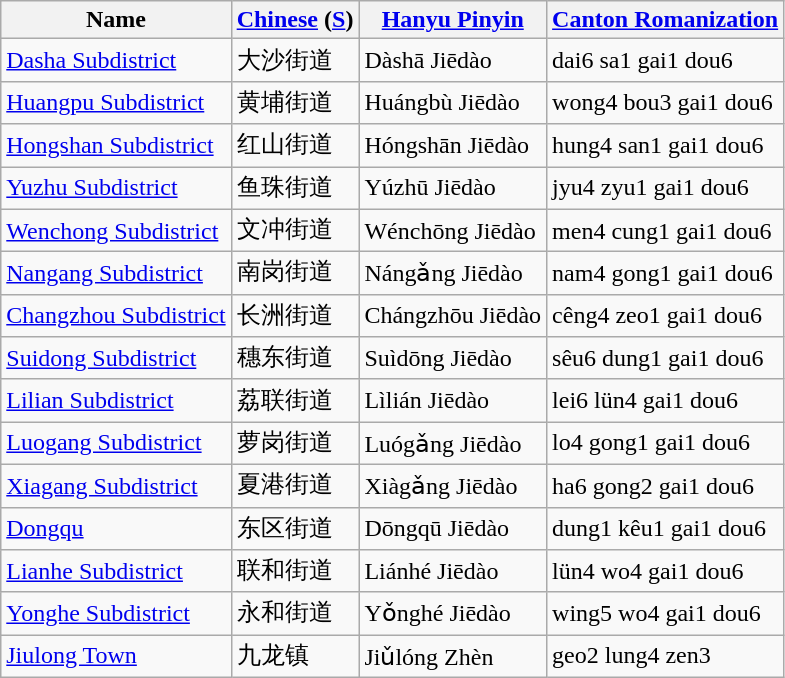<table class="wikitable">
<tr>
<th>Name</th>
<th><a href='#'>Chinese</a> (<a href='#'>S</a>)</th>
<th><a href='#'>Hanyu Pinyin</a></th>
<th><a href='#'>Canton Romanization</a></th>
</tr>
<tr>
<td><a href='#'>Dasha Subdistrict</a></td>
<td>大沙街道</td>
<td>Dàshā Jiēdào</td>
<td>dai6 sa1 gai1 dou6</td>
</tr>
<tr>
<td><a href='#'>Huangpu Subdistrict</a></td>
<td>黄埔街道</td>
<td>Huángbù Jiēdào</td>
<td>wong4 bou3 gai1 dou6</td>
</tr>
<tr>
<td><a href='#'>Hongshan Subdistrict</a></td>
<td>红山街道</td>
<td>Hóngshān Jiēdào</td>
<td>hung4 san1 gai1 dou6</td>
</tr>
<tr>
<td><a href='#'>Yuzhu Subdistrict</a></td>
<td>鱼珠街道</td>
<td>Yúzhū Jiēdào</td>
<td>jyu4 zyu1 gai1 dou6</td>
</tr>
<tr>
<td><a href='#'>Wenchong Subdistrict</a></td>
<td>文冲街道</td>
<td>Wénchōng Jiēdào</td>
<td>men4 cung1 gai1 dou6</td>
</tr>
<tr>
<td><a href='#'>Nangang Subdistrict</a></td>
<td>南岗街道</td>
<td>Nángǎng Jiēdào</td>
<td>nam4 gong1 gai1 dou6</td>
</tr>
<tr>
<td><a href='#'>Changzhou Subdistrict</a></td>
<td>长洲街道</td>
<td>Chángzhōu Jiēdào</td>
<td>cêng4 zeo1 gai1 dou6</td>
</tr>
<tr>
<td><a href='#'>Suidong Subdistrict</a></td>
<td>穗东街道</td>
<td>Suìdōng Jiēdào</td>
<td>sêu6 dung1 gai1 dou6</td>
</tr>
<tr>
<td><a href='#'>Lilian Subdistrict</a></td>
<td>荔联街道</td>
<td>Lìlián Jiēdào</td>
<td>lei6 lün4 gai1 dou6</td>
</tr>
<tr>
<td><a href='#'>Luogang Subdistrict</a></td>
<td>萝岗街道</td>
<td>Luógǎng Jiēdào</td>
<td>lo4 gong1 gai1 dou6</td>
</tr>
<tr>
<td><a href='#'>Xiagang Subdistrict</a></td>
<td>夏港街道</td>
<td>Xiàgǎng Jiēdào</td>
<td>ha6 gong2 gai1 dou6</td>
</tr>
<tr>
<td><a href='#'>Dongqu</a></td>
<td>东区街道</td>
<td>Dōngqū Jiēdào</td>
<td>dung1 kêu1 gai1 dou6</td>
</tr>
<tr>
<td><a href='#'>Lianhe Subdistrict</a></td>
<td>联和街道</td>
<td>Liánhé Jiēdào</td>
<td>lün4 wo4 gai1 dou6</td>
</tr>
<tr>
<td><a href='#'>Yonghe Subdistrict</a></td>
<td>永和街道</td>
<td>Yǒnghé Jiēdào</td>
<td>wing5 wo4 gai1 dou6</td>
</tr>
<tr>
<td><a href='#'>Jiulong Town</a></td>
<td>九龙镇</td>
<td>Jiǔlóng Zhèn</td>
<td>geo2 lung4 zen3</td>
</tr>
</table>
